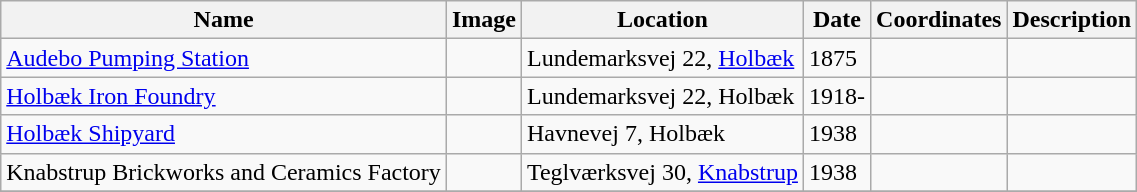<table class="wikitable sortable">
<tr>
<th>Name</th>
<th>Image</th>
<th>Location</th>
<th>Date</th>
<th>Coordinates</th>
<th>Description</th>
</tr>
<tr>
<td><a href='#'>Audebo Pumping Station</a></td>
<td></td>
<td>Lundemarksvej 22, <a href='#'>Holbæk</a></td>
<td>1875</td>
<td></td>
<td></td>
</tr>
<tr>
<td><a href='#'>Holbæk Iron Foundry</a></td>
<td></td>
<td>Lundemarksvej 22, Holbæk</td>
<td>1918-</td>
<td></td>
<td></td>
</tr>
<tr>
<td><a href='#'>Holbæk Shipyard</a></td>
<td></td>
<td>Havnevej 7, Holbæk</td>
<td>1938</td>
<td></td>
<td></td>
</tr>
<tr>
<td>Knabstrup Brickworks and Ceramics Factory</td>
<td></td>
<td>Teglværksvej 30, <a href='#'>Knabstrup</a></td>
<td>1938</td>
<td></td>
<td></td>
</tr>
<tr>
</tr>
</table>
